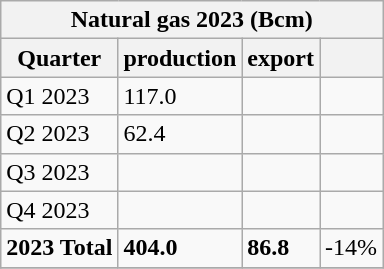<table class="wikitable">
<tr>
<th colspan=4>Natural gas 2023 (Bcm)</th>
</tr>
<tr>
<th scope="col">Quarter</th>
<th scope="col">production</th>
<th scope="col">export</th>
<th></th>
</tr>
<tr>
<td>Q1 2023</td>
<td>117.0</td>
<td></td>
<td></td>
</tr>
<tr>
<td>Q2 2023</td>
<td>62.4</td>
<td></td>
<td></td>
</tr>
<tr>
<td>Q3 2023</td>
<td></td>
<td></td>
<td></td>
</tr>
<tr>
<td>Q4 2023</td>
<td></td>
<td></td>
<td></td>
</tr>
<tr>
<td><strong>2023 Total</strong></td>
<td><strong>404.0</strong></td>
<td><strong>86.8</strong> </td>
<td>-14%</td>
</tr>
<tr>
</tr>
</table>
